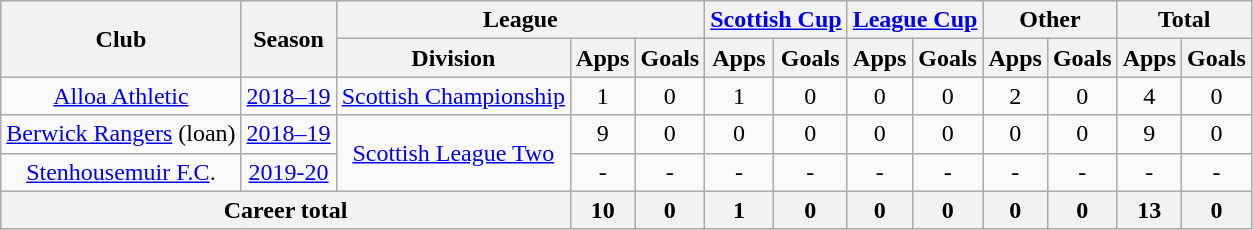<table class=wikitable style="text-align: center">
<tr>
<th rowspan=2>Club</th>
<th rowspan=2>Season</th>
<th colspan=3>League</th>
<th colspan=2><a href='#'>Scottish Cup</a></th>
<th colspan=2><a href='#'>League Cup</a></th>
<th colspan=2>Other</th>
<th colspan=2>Total</th>
</tr>
<tr>
<th>Division</th>
<th>Apps</th>
<th>Goals</th>
<th>Apps</th>
<th>Goals</th>
<th>Apps</th>
<th>Goals</th>
<th>Apps</th>
<th>Goals</th>
<th>Apps</th>
<th>Goals</th>
</tr>
<tr>
<td><a href='#'>Alloa Athletic</a></td>
<td><a href='#'>2018–19</a></td>
<td><a href='#'>Scottish Championship</a></td>
<td>1</td>
<td>0</td>
<td>1</td>
<td>0</td>
<td>0</td>
<td>0</td>
<td>2</td>
<td>0</td>
<td>4</td>
<td>0</td>
</tr>
<tr>
<td><a href='#'>Berwick Rangers</a> (loan)</td>
<td><a href='#'>2018–19</a></td>
<td rowspan="2"><a href='#'>Scottish League Two</a></td>
<td>9</td>
<td>0</td>
<td>0</td>
<td>0</td>
<td>0</td>
<td>0</td>
<td>0</td>
<td>0</td>
<td>9</td>
<td>0</td>
</tr>
<tr>
<td><a href='#'>Stenhousemuir F.C</a>.</td>
<td><a href='#'>2019-20</a></td>
<td>-</td>
<td>-</td>
<td>-</td>
<td>-</td>
<td>-</td>
<td>-</td>
<td>-</td>
<td>-</td>
<td>-</td>
<td>-</td>
</tr>
<tr>
<th colspan=3>Career total</th>
<th>10</th>
<th>0</th>
<th>1</th>
<th>0</th>
<th>0</th>
<th>0</th>
<th>0</th>
<th>0</th>
<th>13</th>
<th>0</th>
</tr>
</table>
